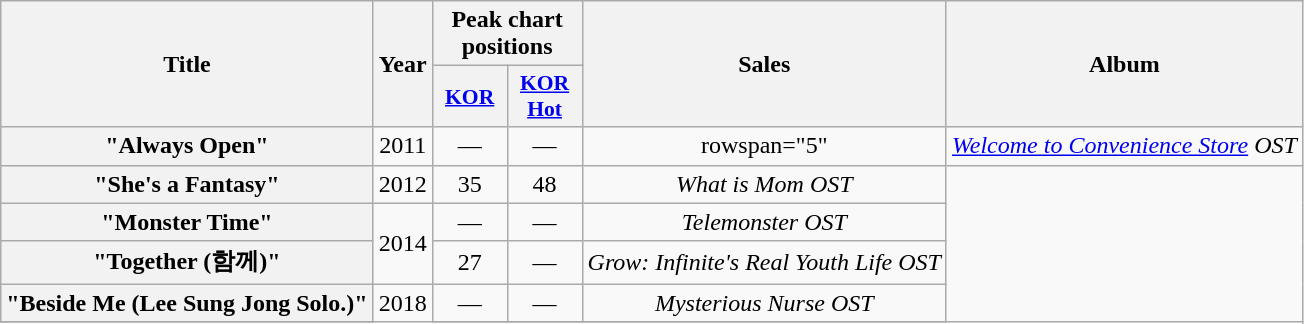<table class="wikitable plainrowheaders" style="text-align:center;">
<tr>
<th scope="col" rowspan="2">Title</th>
<th scope="col" rowspan="2">Year</th>
<th scope="col" colspan="2">Peak chart positions</th>
<th scope="col" rowspan="2">Sales</th>
<th scope="col" rowspan="2">Album</th>
</tr>
<tr>
<th scope="col" style="width:3em;font-size:90%;"><a href='#'>KOR</a><br></th>
<th scope="col" style="width:3em;font-size:90%;"><a href='#'>KOR<br>Hot</a><br></th>
</tr>
<tr>
<th scope="row">"Always Open"</th>
<td>2011</td>
<td>—</td>
<td>—</td>
<td>rowspan="5" </td>
<td><em><a href='#'>Welcome to Convenience Store</a> OST</em></td>
</tr>
<tr>
<th scope="row">"She's a Fantasy"</th>
<td>2012</td>
<td>35</td>
<td>48</td>
<td><em>What is Mom OST</em></td>
</tr>
<tr>
<th scope="row">"Monster Time"</th>
<td rowspan="2">2014</td>
<td>—</td>
<td>—</td>
<td><em>Telemonster OST</em></td>
</tr>
<tr>
<th scope="row">"Together (함께)"</th>
<td>27</td>
<td>—</td>
<td><em>Grow: Infinite's Real Youth Life OST</em></td>
</tr>
<tr>
<th scope="row">"Beside Me (Lee Sung Jong Solo.)"</th>
<td rowspan="2">2018</td>
<td>—</td>
<td>—</td>
<td><em>Mysterious Nurse OST</em></td>
</tr>
<tr>
</tr>
</table>
